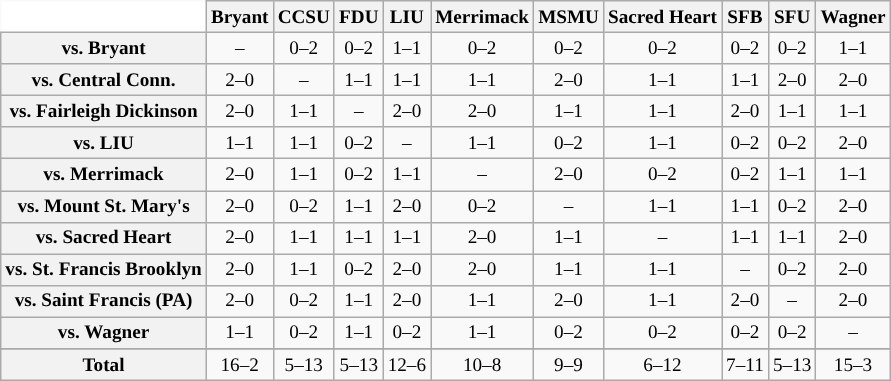<table class="wikitable" style="white-space:nowrap;font-size:80%;">
<tr>
<th colspan=1 style="background:white; border-top-style:hidden; border-left-style:hidden;"   width=75> </th>
<th>Bryant</th>
<th>CCSU</th>
<th>FDU</th>
<th>LIU</th>
<th>Merrimack</th>
<th>MSMU</th>
<th>Sacred Heart</th>
<th>SFB</th>
<th>SFU</th>
<th>Wagner</th>
</tr>
<tr style="text-align:center;">
<th>vs. Bryant</th>
<td>–</td>
<td>0–2</td>
<td>0–2</td>
<td>1–1</td>
<td>0–2</td>
<td>0–2</td>
<td>0–2</td>
<td>0–2</td>
<td>0–2</td>
<td>1–1</td>
</tr>
<tr style="text-align:center;">
<th>vs. Central Conn.</th>
<td>2–0</td>
<td>–</td>
<td>1–1</td>
<td>1–1</td>
<td>1–1</td>
<td>2–0</td>
<td>1–1</td>
<td>1–1</td>
<td>2–0</td>
<td>2–0</td>
</tr>
<tr style="text-align:center;">
<th>vs. Fairleigh Dickinson</th>
<td>2–0</td>
<td>1–1</td>
<td>–</td>
<td>2–0</td>
<td>2–0</td>
<td>1–1</td>
<td>1–1</td>
<td>2–0</td>
<td>1–1</td>
<td>1–1</td>
</tr>
<tr style="text-align:center;">
<th>vs. LIU</th>
<td>1–1</td>
<td>1–1</td>
<td>0–2</td>
<td>–</td>
<td>1–1</td>
<td>0–2</td>
<td>1–1</td>
<td>0–2</td>
<td>0–2</td>
<td>2–0</td>
</tr>
<tr style="text-align:center;">
<th>vs. Merrimack</th>
<td>2–0</td>
<td>1–1</td>
<td>0–2</td>
<td>1–1</td>
<td>–</td>
<td>2–0</td>
<td>0–2</td>
<td>0–2</td>
<td>1–1</td>
<td>1–1</td>
</tr>
<tr style="text-align:center;">
<th>vs. Mount St. Mary's</th>
<td>2–0</td>
<td>0–2</td>
<td>1–1</td>
<td>2–0</td>
<td>0–2</td>
<td>–</td>
<td>1–1</td>
<td>1–1</td>
<td>0–2</td>
<td>2–0</td>
</tr>
<tr style="text-align:center;">
<th>vs. Sacred Heart</th>
<td>2–0</td>
<td>1–1</td>
<td>1–1</td>
<td>1–1</td>
<td>2–0</td>
<td>1–1</td>
<td>–</td>
<td>1–1</td>
<td>1–1</td>
<td>2–0</td>
</tr>
<tr style="text-align:center;">
<th>vs. St. Francis Brooklyn</th>
<td>2–0</td>
<td>1–1</td>
<td>0–2</td>
<td>2–0</td>
<td>2–0</td>
<td>1–1</td>
<td>1–1</td>
<td>–</td>
<td>0–2</td>
<td>2–0</td>
</tr>
<tr style="text-align:center;">
<th>vs. Saint Francis (PA)</th>
<td>2–0</td>
<td>0–2</td>
<td>1–1</td>
<td>2–0</td>
<td>1–1</td>
<td>2–0</td>
<td>1–1</td>
<td>2–0</td>
<td>–</td>
<td>2–0</td>
</tr>
<tr style="text-align:center;">
<th>vs. Wagner</th>
<td>1–1</td>
<td>0–2</td>
<td>1–1</td>
<td>0–2</td>
<td>1–1</td>
<td>0–2</td>
<td>0–2</td>
<td>0–2</td>
<td>0–2</td>
<td>–</td>
</tr>
<tr>
</tr>
<tr style="text-align:center;">
<th>Total</th>
<td>16–2</td>
<td>5–13</td>
<td>5–13</td>
<td>12–6</td>
<td>10–8</td>
<td>9–9</td>
<td>6–12</td>
<td>7–11</td>
<td>5–13</td>
<td>15–3</td>
</tr>
</table>
